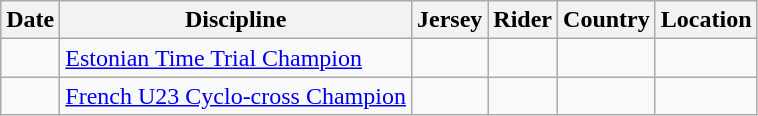<table class="wikitable">
<tr>
<th>Date</th>
<th>Discipline</th>
<th>Jersey</th>
<th>Rider</th>
<th>Country</th>
<th>Location</th>
</tr>
<tr>
<td></td>
<td><a href='#'>Estonian Time Trial Champion</a></td>
<td></td>
<td></td>
<td></td>
<td></td>
</tr>
<tr>
<td></td>
<td><a href='#'>French U23 Cyclo-cross Champion</a></td>
<td></td>
<td></td>
<td></td>
<td></td>
</tr>
</table>
